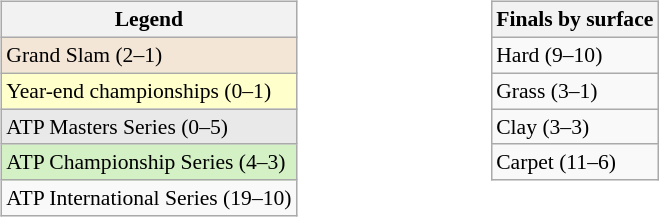<table>
<tr>
<td width=33% valign=top><br><table class=wikitable style=font-size:90%>
<tr>
<th>Legend</th>
</tr>
<tr style=background:#f3e6d7>
<td>Grand Slam (2–1)</td>
</tr>
<tr style=background:#ffffcc>
<td>Year-end championships (0–1)</td>
</tr>
<tr style=background:#e9e9e9>
<td>ATP Masters Series (0–5)</td>
</tr>
<tr style=background:#d4f1c5>
<td>ATP Championship Series (4–3)</td>
</tr>
<tr>
<td>ATP International Series (19–10)</td>
</tr>
</table>
</td>
<td width=33% valign=top><br><table class=wikitable style=font-size:90%>
<tr>
<th>Finals by surface</th>
</tr>
<tr>
<td>Hard (9–10)</td>
</tr>
<tr>
<td>Grass (3–1)</td>
</tr>
<tr>
<td>Clay (3–3)</td>
</tr>
<tr>
<td>Carpet (11–6)</td>
</tr>
</table>
</td>
</tr>
</table>
